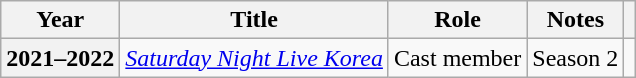<table class="wikitable plainrowheaders">
<tr>
<th scope="col">Year</th>
<th scope="col">Title</th>
<th scope="col">Role</th>
<th scope="col">Notes</th>
<th scope="col" class="unsortable"></th>
</tr>
<tr>
<th scope="row">2021–2022</th>
<td><em><a href='#'>Saturday Night Live Korea</a></em></td>
<td>Cast member</td>
<td>Season 2</td>
<td style="text-align:center"></td>
</tr>
</table>
